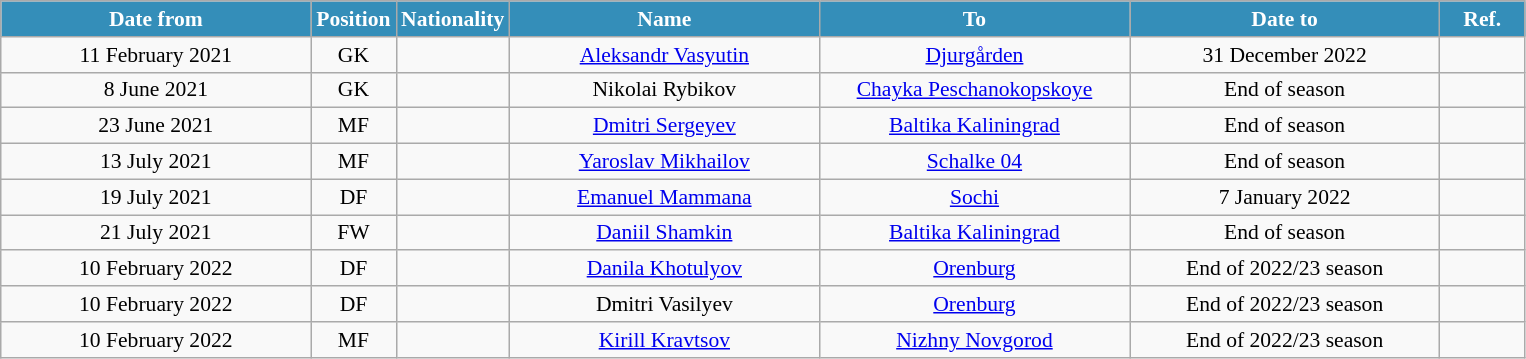<table class="wikitable" style="text-align:center; font-size:90%; ">
<tr>
<th style="background:#348EB9; color:white; width:200px;">Date from</th>
<th style="background:#348EB9; color:white; width:50px;">Position</th>
<th style="background:#348EB9; color:white; width:50px;">Nationality</th>
<th style="background:#348EB9; color:white; width:200px;">Name</th>
<th style="background:#348EB9; color:white; width:200px;">To</th>
<th style="background:#348EB9; color:white; width:200px;">Date to</th>
<th style="background:#348EB9; color:white; width:50px;">Ref.</th>
</tr>
<tr>
<td>11 February 2021</td>
<td>GK</td>
<td></td>
<td><a href='#'>Aleksandr Vasyutin</a></td>
<td><a href='#'>Djurgården</a></td>
<td>31 December 2022</td>
<td></td>
</tr>
<tr>
<td>8 June 2021</td>
<td>GK</td>
<td></td>
<td>Nikolai Rybikov</td>
<td><a href='#'>Chayka Peschanokopskoye</a></td>
<td>End of season</td>
<td></td>
</tr>
<tr>
<td>23 June 2021</td>
<td>MF</td>
<td></td>
<td><a href='#'>Dmitri Sergeyev</a></td>
<td><a href='#'>Baltika Kaliningrad</a></td>
<td>End of season</td>
<td></td>
</tr>
<tr>
<td>13 July 2021</td>
<td>MF</td>
<td></td>
<td><a href='#'>Yaroslav Mikhailov</a></td>
<td><a href='#'>Schalke 04</a></td>
<td>End of season</td>
<td></td>
</tr>
<tr>
<td>19 July 2021</td>
<td>DF</td>
<td></td>
<td><a href='#'>Emanuel Mammana</a></td>
<td><a href='#'>Sochi</a></td>
<td>7 January 2022</td>
<td></td>
</tr>
<tr>
<td>21 July 2021</td>
<td>FW</td>
<td></td>
<td><a href='#'>Daniil Shamkin</a></td>
<td><a href='#'>Baltika Kaliningrad</a></td>
<td>End of season</td>
<td></td>
</tr>
<tr>
<td>10 February 2022</td>
<td>DF</td>
<td></td>
<td><a href='#'>Danila Khotulyov</a></td>
<td><a href='#'>Orenburg</a></td>
<td>End of 2022/23 season</td>
<td></td>
</tr>
<tr>
<td>10 February 2022</td>
<td>DF</td>
<td></td>
<td>Dmitri Vasilyev</td>
<td><a href='#'>Orenburg</a></td>
<td>End of 2022/23 season</td>
<td></td>
</tr>
<tr>
<td>10 February 2022</td>
<td>MF</td>
<td></td>
<td><a href='#'>Kirill Kravtsov</a></td>
<td><a href='#'>Nizhny Novgorod</a></td>
<td>End of 2022/23 season</td>
<td></td>
</tr>
</table>
